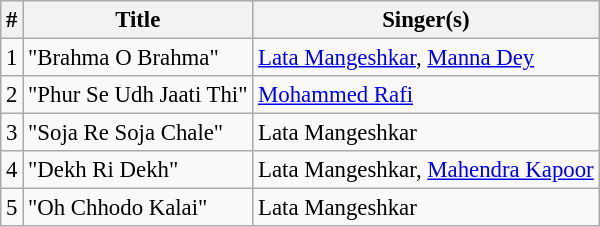<table class="wikitable" style="font-size:95%;">
<tr>
<th>#</th>
<th>Title</th>
<th>Singer(s)</th>
</tr>
<tr>
<td>1</td>
<td>"Brahma O Brahma"</td>
<td><a href='#'>Lata Mangeshkar</a>, <a href='#'>Manna Dey</a></td>
</tr>
<tr>
<td>2</td>
<td>"Phur Se Udh Jaati Thi"</td>
<td><a href='#'>Mohammed Rafi</a></td>
</tr>
<tr>
<td>3</td>
<td>"Soja Re Soja Chale"</td>
<td>Lata Mangeshkar</td>
</tr>
<tr>
<td>4</td>
<td>"Dekh Ri Dekh"</td>
<td>Lata Mangeshkar, <a href='#'>Mahendra Kapoor</a></td>
</tr>
<tr>
<td>5</td>
<td>"Oh Chhodo Kalai"</td>
<td>Lata Mangeshkar</td>
</tr>
</table>
